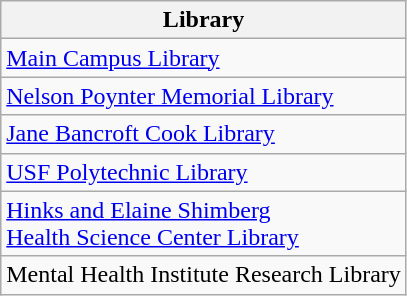<table class="wikitable sortable">
<tr>
<th>Library</th>
</tr>
<tr valign="top">
<td><a href='#'>Main Campus Library</a></td>
</tr>
<tr valign="top">
<td><a href='#'>Nelson Poynter Memorial Library</a></td>
</tr>
<tr valign="top">
<td><a href='#'>Jane Bancroft Cook Library</a></td>
</tr>
<tr valign="top">
<td><a href='#'>USF Polytechnic Library</a></td>
</tr>
<tr valign="top">
<td><a href='#'>Hinks and Elaine Shimberg <br>Health Science Center Library</a></td>
</tr>
<tr valign="top">
<td>Mental Health Institute Research Library</td>
</tr>
</table>
